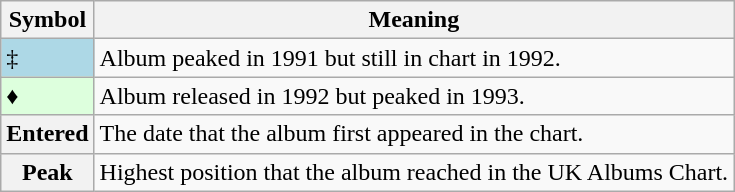<table Class="wikitable">
<tr>
<th>Symbol</th>
<th>Meaning</th>
</tr>
<tr>
<td bgcolor=lightblue>‡</td>
<td>Album peaked in 1991 but still in chart in 1992.</td>
</tr>
<tr>
<td bgcolor=#DDFFDD>♦</td>
<td>Album released in 1992 but peaked in 1993.</td>
</tr>
<tr>
<th>Entered</th>
<td>The date that the album first appeared in the chart.</td>
</tr>
<tr>
<th>Peak</th>
<td>Highest position that the album reached in the UK Albums Chart.</td>
</tr>
</table>
